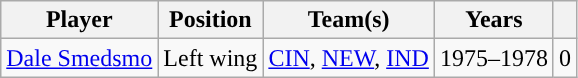<table class="wikitable">
<tr>
<th>Player</th>
<th>Position</th>
<th>Team(s)</th>
<th>Years</th>
<th><a href='#'></a></th>
</tr>
<tr>
<td><a href='#'>Dale Smedsmo</a></td>
<td>Left wing</td>
<td><a href='#'>CIN</a>, <a href='#'>NEW</a>, <a href='#'>IND</a></td>
<td>1975–1978</td>
<td>0</td>
</tr>
</table>
